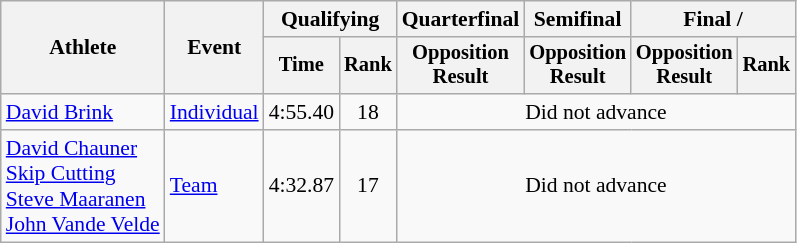<table class=wikitable style=font-size:90%;text-align:center>
<tr>
<th rowspan=2>Athlete</th>
<th rowspan=2>Event</th>
<th colspan=2>Qualifying</th>
<th>Quarterfinal</th>
<th>Semifinal</th>
<th colspan=2>Final / </th>
</tr>
<tr style=font-size:95%>
<th>Time</th>
<th>Rank</th>
<th>Opposition<br>Result</th>
<th>Opposition<br>Result</th>
<th>Opposition<br>Result</th>
<th>Rank</th>
</tr>
<tr>
<td align=left><a href='#'>David Brink</a></td>
<td align=left><a href='#'>Individual</a></td>
<td>4:55.40</td>
<td>18</td>
<td colspan=4>Did not advance</td>
</tr>
<tr>
<td align=left><a href='#'>David Chauner</a><br><a href='#'>Skip Cutting</a><br><a href='#'>Steve Maaranen</a><br><a href='#'>John Vande Velde</a></td>
<td align=left><a href='#'>Team</a></td>
<td>4:32.87</td>
<td>17</td>
<td colspan=4>Did not advance</td>
</tr>
</table>
